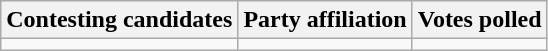<table class="wikitable sortable">
<tr>
<th>Contesting candidates</th>
<th>Party affiliation</th>
<th>Votes polled</th>
</tr>
<tr>
<td></td>
<td></td>
<td></td>
</tr>
</table>
